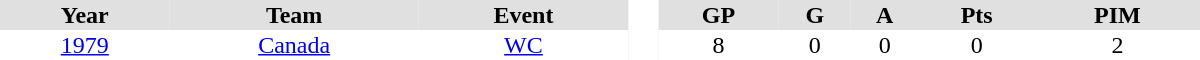<table border="0" cellpadding="1" cellspacing="0" style="text-align:center; width:50em">
<tr ALIGN="center" bgcolor="#e0e0e0">
<th>Year</th>
<th>Team</th>
<th>Event</th>
<th rowspan="99" bgcolor="#ffffff"> </th>
<th>GP</th>
<th>G</th>
<th>A</th>
<th>Pts</th>
<th>PIM</th>
</tr>
<tr>
<td><a href='#'>1979</a></td>
<td><a href='#'>Canada</a></td>
<td><a href='#'>WC</a></td>
<td>8</td>
<td>0</td>
<td>0</td>
<td>0</td>
<td>2</td>
</tr>
</table>
